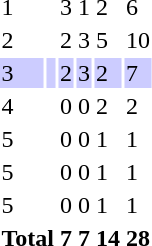<table>
<tr>
<td>1</td>
<td align=left></td>
<td>3</td>
<td>1</td>
<td>2</td>
<td>6</td>
</tr>
<tr>
<td>2</td>
<td align=left></td>
<td>2</td>
<td>3</td>
<td>5</td>
<td>10</td>
</tr>
<tr style="background:#ccf;">
<td>3</td>
<td align=left></td>
<td>2</td>
<td>3</td>
<td>2</td>
<td>7</td>
</tr>
<tr>
<td>4</td>
<td align=left></td>
<td>0</td>
<td>0</td>
<td>2</td>
<td>2</td>
</tr>
<tr>
<td>5</td>
<td align=left></td>
<td>0</td>
<td>0</td>
<td>1</td>
<td>1</td>
</tr>
<tr>
<td>5</td>
<td align=left></td>
<td>0</td>
<td>0</td>
<td>1</td>
<td>1</td>
</tr>
<tr>
<td>5</td>
<td align=left></td>
<td>0</td>
<td>0</td>
<td>1</td>
<td>1</td>
</tr>
<tr>
<th colspan=2>Total</th>
<th>7</th>
<th>7</th>
<th>14</th>
<th>28</th>
</tr>
</table>
